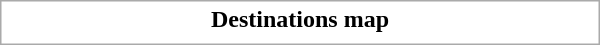<table class="collapsible collapsed" style="border:1px #aaa solid; width:25em; margin:0.2em auto">
<tr>
<th>Destinations map</th>
</tr>
<tr>
<td></td>
</tr>
</table>
